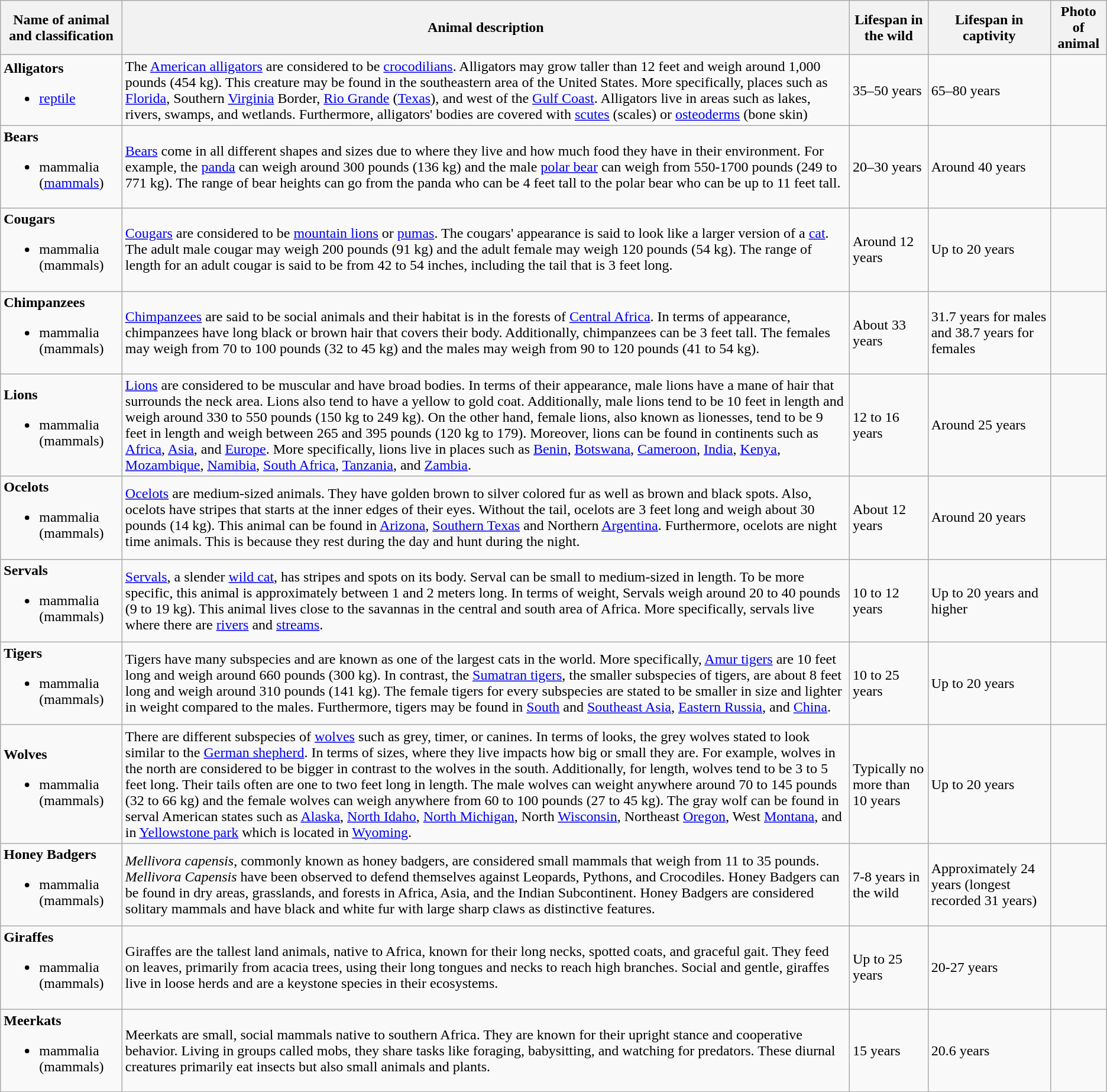<table class="wikitable">
<tr>
<th>Name of animal and classification</th>
<th>Animal description</th>
<th>Lifespan in the wild</th>
<th>Lifespan in captivity</th>
<th>Photo of animal</th>
</tr>
<tr>
<td><strong>Alligators</strong><br><ul><li><a href='#'>reptile</a></li></ul></td>
<td>The <a href='#'>American alligators</a> are considered to be <a href='#'>crocodilians</a>. Alligators may grow taller than 12 feet and weigh around 1,000 pounds (454 kg). This creature may be found in the southeastern area of the United States. More specifically, places such as <a href='#'>Florida</a>, Southern <a href='#'>Virginia</a> Border, <a href='#'>Rio Grande</a> (<a href='#'>Texas</a>), and west of the <a href='#'>Gulf Coast</a>. Alligators live in areas such as lakes, rivers, swamps, and wetlands. Furthermore, alligators' bodies are covered with <a href='#'>scutes</a> (scales) or <a href='#'>osteoderms</a> (bone skin)</td>
<td>35–50 years</td>
<td>65–80 years</td>
<td></td>
</tr>
<tr>
<td><strong>Bears</strong><br><ul><li>mammalia  (<a href='#'>mammals</a>)</li></ul></td>
<td><a href='#'>Bears</a> come in all different shapes and sizes due to where they live and how much food they have in their environment. For example, the <a href='#'>panda</a> can weigh around 300 pounds (136 kg) and the male <a href='#'>polar bear</a> can weigh from 550-1700 pounds (249 to 771 kg). The range of bear heights can go from the panda who can be 4 feet tall  to the polar bear who can be up to 11 feet tall.</td>
<td>20–30 years</td>
<td>Around 40 years</td>
<td></td>
</tr>
<tr>
<td><strong>Cougars</strong><br><ul><li>mammalia (mammals)</li></ul></td>
<td><a href='#'>Cougars</a> are considered to be <a href='#'>mountain lions</a> or <a href='#'>pumas</a>. The cougars' appearance is said to look like a larger version of a <a href='#'>cat</a>. The adult male cougar may weigh 200 pounds (91 kg) and the adult female may weigh 120 pounds (54 kg). The range of length for an adult cougar is said to be from 42 to 54 inches, including the tail that is 3 feet long.</td>
<td>Around 12 years</td>
<td>Up to 20 years</td>
<td></td>
</tr>
<tr>
<td><strong>Chimpanzees</strong><br><ul><li>mammalia (mammals)</li></ul></td>
<td><a href='#'>Chimpanzees</a> are said to be social animals and their habitat is in the forests of <a href='#'>Central Africa</a>. In terms of appearance, chimpanzees have long black or brown hair that covers their body. Additionally, chimpanzees can be 3 feet tall. The females may weigh from 70 to 100 pounds (32 to 45 kg) and the males may weigh from 90 to 120 pounds (41 to 54 kg).</td>
<td>About 33 years</td>
<td>31.7 years for males and 38.7 years for females </td>
<td></td>
</tr>
<tr>
<td><strong>Lions</strong><br><ul><li>mammalia (mammals)</li></ul></td>
<td><a href='#'>Lions</a> are considered to be muscular and have broad bodies. In terms of their appearance, male lions have a mane of hair that surrounds the neck area. Lions also tend to have a yellow to gold coat. Additionally, male lions tend to be 10 feet in length and weigh around 330 to 550 pounds (150 kg to 249 kg). On the other hand, female lions, also known as lionesses, tend to be 9 feet in length and weigh between 265 and 395 pounds (120 kg to 179). Moreover, lions can be found in continents such as <a href='#'>Africa</a>, <a href='#'>Asia</a>, and <a href='#'>Europe</a>. More specifically, lions live in places such as <a href='#'>Benin</a>, <a href='#'>Botswana</a>, <a href='#'>Cameroon</a>, <a href='#'>India</a>, <a href='#'>Kenya</a>, <a href='#'>Mozambique</a>, <a href='#'>Namibia</a>, <a href='#'>South Africa</a>, <a href='#'>Tanzania</a>, and <a href='#'>Zambia</a>.</td>
<td>12 to 16 years</td>
<td>Around 25 years</td>
<td></td>
</tr>
<tr>
<td><strong>Ocelots</strong><br><ul><li>mammalia (mammals)</li></ul></td>
<td><a href='#'>Ocelots</a> are medium-sized animals. They have golden brown to silver colored fur as well as brown and black spots. Also, ocelots have stripes that starts at the inner edges of their eyes. Without the tail, ocelots are 3 feet long and weigh about 30 pounds (14 kg). This animal can be found in <a href='#'>Arizona</a>, <a href='#'>Southern Texas</a> and Northern <a href='#'>Argentina</a>. Furthermore, ocelots are night time animals. This is because they rest during the day and hunt during the night.</td>
<td>About 12 years</td>
<td>Around 20 years</td>
<td></td>
</tr>
<tr>
<td><strong>Servals</strong><br><ul><li>mammalia (mammals)</li></ul></td>
<td><a href='#'>Servals</a>, a slender <a href='#'>wild cat</a>, has stripes and spots on its body. Serval can be small to medium-sized in length. To be more specific, this animal is approximately between 1 and 2 meters long. In terms of weight, Servals weigh around 20 to 40 pounds (9 to 19 kg). This animal lives close to the savannas in the central and south area of Africa. More specifically, servals live where there are <a href='#'>rivers</a> and <a href='#'>streams</a>.</td>
<td>10 to 12 years</td>
<td>Up to 20 years and higher</td>
<td></td>
</tr>
<tr>
<td><strong>Tigers</strong><br><ul><li>mammalia (mammals)</li></ul></td>
<td>Tigers have many subspecies and are known as one of the largest cats in the world. More specifically, <a href='#'>Amur tigers</a> are 10 feet long and weigh around 660 pounds (300 kg). In contrast, the <a href='#'>Sumatran tigers</a>, the smaller subspecies of tigers, are about 8 feet long and weigh around 310 pounds (141 kg). The female tigers for every subspecies are stated to be smaller in size and lighter in weight compared to the males. Furthermore, tigers may be found in <a href='#'>South</a> and <a href='#'>Southeast Asia</a>, <a href='#'>Eastern Russia</a>, and <a href='#'>China</a>.</td>
<td>10 to 25 years</td>
<td>Up to 20 years</td>
<td></td>
</tr>
<tr>
<td><strong>Wolves</strong><br><ul><li>mammalia (mammals)</li></ul></td>
<td>There are different subspecies of <a href='#'>wolves</a> such as grey, timer, or canines. In terms of looks, the grey wolves stated to look similar to the <a href='#'>German shepherd</a>. In terms of sizes, where they live impacts how big or small they are. For example, wolves in the north are considered to be bigger in contrast to the wolves in the south. Additionally, for length, wolves tend to be 3 to 5 feet long. Their tails often are one to two feet long in length. The male wolves can weight anywhere around 70 to 145 pounds (32 to 66 kg) and the female wolves can weigh anywhere from 60 to 100 pounds (27 to 45 kg). The gray wolf can be found in serval American states such as <a href='#'>Alaska</a>, <a href='#'>North Idaho</a>, <a href='#'>North Michigan</a>, North <a href='#'>Wisconsin</a>, Northeast <a href='#'>Oregon</a>, West <a href='#'>Montana</a>, and in <a href='#'>Yellowstone park</a> which is located in <a href='#'>Wyoming</a>.</td>
<td>Typically no more than 10 years</td>
<td>Up to 20 years</td>
<td></td>
</tr>
<tr>
<td><strong>Honey Badgers</strong><br><ul><li>mammalia (mammals)</li></ul></td>
<td><em>Mellivora capensis</em>, commonly known as honey badgers, are considered small mammals that weigh from 11 to 35 pounds. <em>Mellivora Capensis</em> have been observed to defend themselves against Leopards, Pythons, and Crocodiles. Honey Badgers can be found in dry areas, grasslands, and forests in Africa, Asia, and the Indian Subcontinent. Honey Badgers are considered solitary mammals and have black and white fur with large sharp claws as distinctive features.</td>
<td>7-8 years in the wild </td>
<td>Approximately 24 years (longest recorded 31 years)</td>
<td></td>
</tr>
<tr>
<td><strong>Giraffes</strong><br><ul><li>mammalia (mammals)</li></ul></td>
<td>Giraffes are the tallest land animals, native to Africa, known for their long necks, spotted coats, and graceful gait. They feed on leaves, primarily from acacia trees, using their long tongues and necks to reach high branches. Social and gentle, giraffes live in loose herds and are a keystone species in their ecosystems.</td>
<td>Up to 25 years</td>
<td>20-27 years</td>
<td></td>
</tr>
<tr>
<td><strong>Meerkats</strong><br><ul><li>mammalia (mammals)</li></ul></td>
<td>Meerkats are small, social mammals native to southern Africa. They are known for their upright stance and cooperative behavior. Living in groups called mobs, they share tasks like foraging, babysitting, and watching for predators. These diurnal creatures primarily eat insects but also small animals and plants.</td>
<td>15 years</td>
<td>20.6 years</td>
<td></td>
</tr>
</table>
